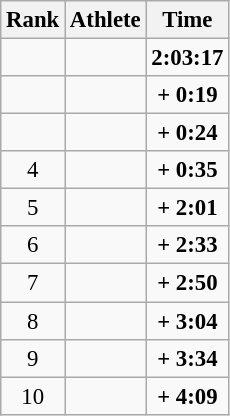<table class="wikitable" style="font-size:95%;">
<tr>
<th>Rank</th>
<th>Athlete</th>
<th>Time</th>
</tr>
<tr>
<td align="center"></td>
<td></td>
<td align="center"><strong>2:03:17</strong></td>
</tr>
<tr>
<td align="center"></td>
<td></td>
<td align="center"><strong>+ 0:19</strong></td>
</tr>
<tr>
<td align="center"></td>
<td></td>
<td align="center"><strong>+ 0:24</strong></td>
</tr>
<tr>
<td align="center">4</td>
<td></td>
<td align="center"><strong>+ 0:35</strong></td>
</tr>
<tr>
<td align="center">5</td>
<td></td>
<td align="center"><strong>+ 2:01</strong></td>
</tr>
<tr>
<td align="center">6</td>
<td></td>
<td align="center"><strong>+ 2:33</strong></td>
</tr>
<tr>
<td align="center">7</td>
<td></td>
<td align="center"><strong>+ 2:50</strong></td>
</tr>
<tr>
<td align="center">8</td>
<td></td>
<td align="center"><strong>+ 3:04</strong></td>
</tr>
<tr>
<td align="center">9</td>
<td></td>
<td align="center"><strong>+ 3:34</strong></td>
</tr>
<tr>
<td align="center">10</td>
<td></td>
<td align="center"><strong>+ 4:09</strong></td>
</tr>
</table>
